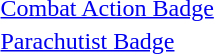<table>
<tr>
<td> <a href='#'>Combat Action Badge</a></td>
</tr>
<tr>
<td> <a href='#'>Parachutist Badge</a></td>
</tr>
</table>
